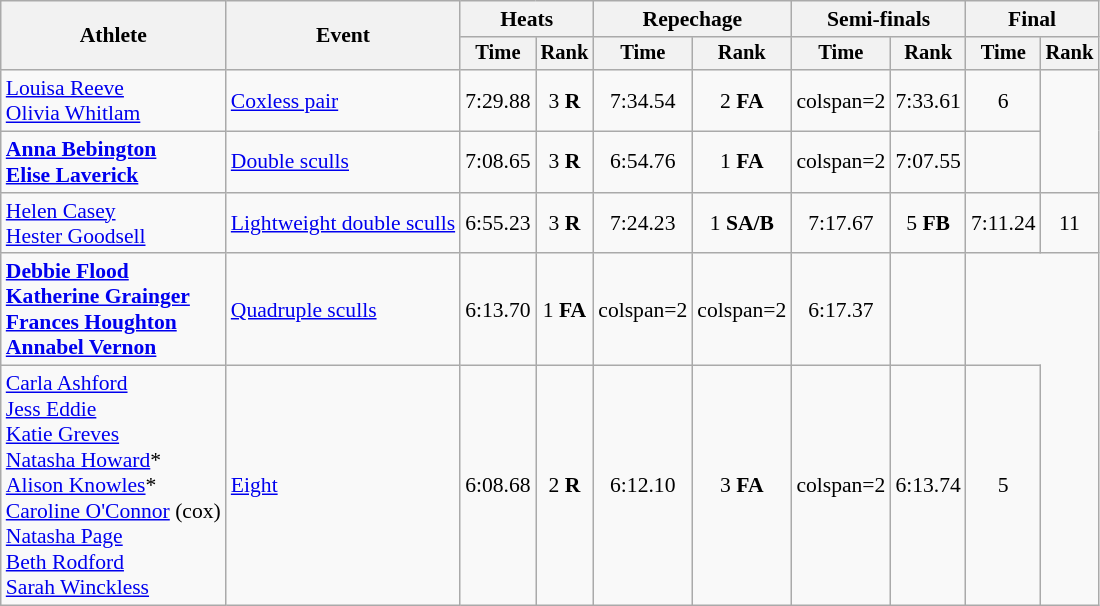<table class="wikitable" style="font-size:90%">
<tr>
<th rowspan="2">Athlete</th>
<th rowspan="2">Event</th>
<th colspan="2">Heats</th>
<th colspan="2">Repechage</th>
<th colspan="2">Semi-finals</th>
<th colspan="2">Final</th>
</tr>
<tr style="font-size:95%">
<th>Time</th>
<th>Rank</th>
<th>Time</th>
<th>Rank</th>
<th>Time</th>
<th>Rank</th>
<th>Time</th>
<th>Rank</th>
</tr>
<tr align=center>
<td align=left><a href='#'>Louisa Reeve</a><br> <a href='#'>Olivia Whitlam</a></td>
<td align=left><a href='#'>Coxless pair</a></td>
<td>7:29.88</td>
<td>3 <strong>R</strong></td>
<td>7:34.54</td>
<td>2 <strong>FA</strong></td>
<td>colspan=2 </td>
<td>7:33.61</td>
<td>6</td>
</tr>
<tr align=center>
<td align=left><strong><a href='#'>Anna Bebington</a><br> <a href='#'>Elise Laverick</a></strong></td>
<td align=left><a href='#'>Double sculls</a></td>
<td>7:08.65</td>
<td>3 <strong>R</strong></td>
<td>6:54.76</td>
<td>1 <strong>FA</strong></td>
<td>colspan=2 </td>
<td>7:07.55</td>
<td></td>
</tr>
<tr align=center>
<td align=left><a href='#'>Helen Casey</a><br> <a href='#'>Hester Goodsell</a></td>
<td align=left><a href='#'>Lightweight double sculls</a></td>
<td>6:55.23</td>
<td>3 <strong>R</strong></td>
<td>7:24.23</td>
<td>1 <strong>SA/B</strong></td>
<td>7:17.67</td>
<td>5 <strong>FB</strong></td>
<td>7:11.24</td>
<td>11</td>
</tr>
<tr align=center>
<td align=left><strong><a href='#'>Debbie Flood</a><br> <a href='#'>Katherine Grainger</a><br> <a href='#'>Frances Houghton</a><br> <a href='#'>Annabel Vernon</a></strong></td>
<td align=left><a href='#'>Quadruple sculls</a></td>
<td>6:13.70</td>
<td>1 <strong>FA</strong></td>
<td>colspan=2 </td>
<td>colspan=2 </td>
<td>6:17.37</td>
<td></td>
</tr>
<tr align=center>
<td align=left><a href='#'>Carla Ashford</a><br> <a href='#'>Jess Eddie</a><br> <a href='#'>Katie Greves</a><br> <a href='#'>Natasha Howard</a>*<br> <a href='#'>Alison Knowles</a>*<br> <a href='#'>Caroline O'Connor</a> (cox)<br> <a href='#'>Natasha Page</a><br> <a href='#'>Beth Rodford</a><br> <a href='#'>Sarah Winckless</a></td>
<td align=left><a href='#'>Eight</a></td>
<td>6:08.68</td>
<td>2 <strong>R</strong></td>
<td>6:12.10</td>
<td>3 <strong>FA</strong></td>
<td>colspan=2 </td>
<td>6:13.74</td>
<td>5</td>
</tr>
</table>
